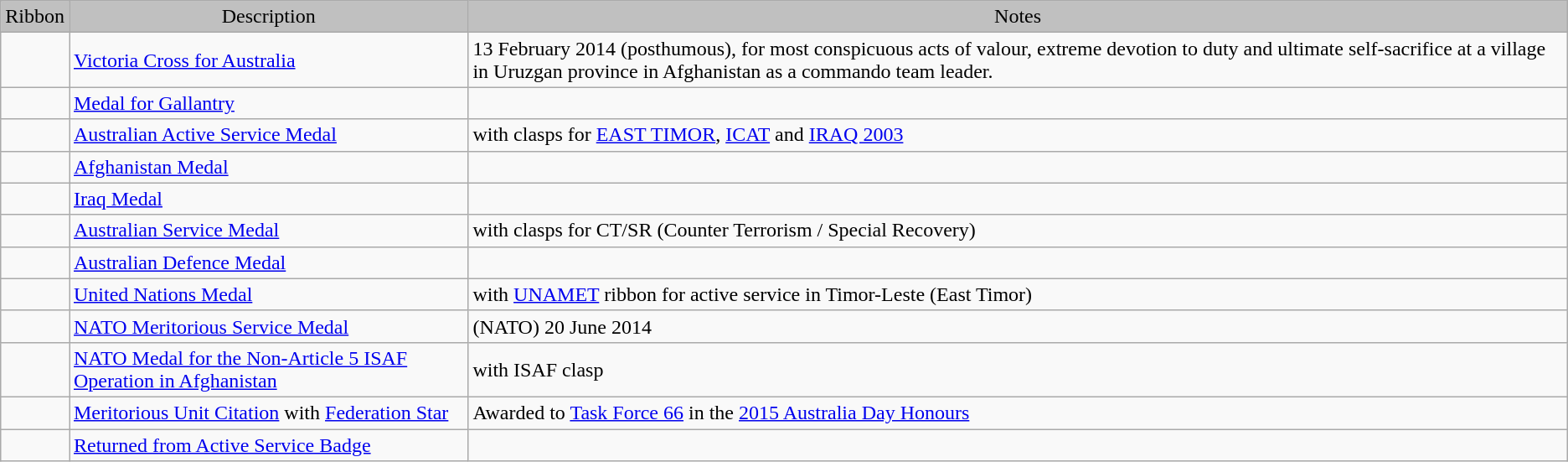<table class="wikitable">
<tr>
<td style="background:silver;" align="center">Ribbon</td>
<td style="background:silver;" align="center">Description</td>
<td style="background:silver;" align="center">Notes</td>
</tr>
<tr>
<td></td>
<td><a href='#'>Victoria Cross for Australia</a></td>
<td>13 February 2014 (posthumous), for most conspicuous acts of valour, extreme devotion to duty and ultimate self-sacrifice at a village in Uruzgan province in Afghanistan as a commando team leader.</td>
</tr>
<tr>
<td></td>
<td><a href='#'>Medal for Gallantry</a></td>
<td></td>
</tr>
<tr>
<td></td>
<td><a href='#'>Australian Active Service Medal</a></td>
<td>with clasps for <a href='#'>EAST TIMOR</a>, <a href='#'>ICAT</a> and <a href='#'>IRAQ 2003</a></td>
</tr>
<tr>
<td></td>
<td><a href='#'>Afghanistan Medal</a></td>
<td></td>
</tr>
<tr>
<td></td>
<td><a href='#'>Iraq Medal</a></td>
<td></td>
</tr>
<tr>
<td></td>
<td><a href='#'>Australian Service Medal</a></td>
<td>with clasps for CT/SR (Counter Terrorism / Special Recovery)</td>
</tr>
<tr>
<td></td>
<td><a href='#'>Australian Defence Medal</a></td>
<td></td>
</tr>
<tr>
<td></td>
<td><a href='#'>United Nations Medal</a></td>
<td>with <a href='#'>UNAMET</a> ribbon for active service in Timor-Leste (East Timor)</td>
</tr>
<tr>
<td></td>
<td><a href='#'>NATO Meritorious Service Medal</a></td>
<td>(NATO) 20 June 2014</td>
</tr>
<tr>
<td></td>
<td><a href='#'>NATO Medal for the Non-Article 5 ISAF Operation in Afghanistan</a></td>
<td>with ISAF clasp</td>
</tr>
<tr>
<td></td>
<td><a href='#'>Meritorious Unit Citation</a> with <a href='#'>Federation Star</a></td>
<td>Awarded to <a href='#'>Task Force 66</a> in the <a href='#'>2015 Australia Day Honours</a></td>
</tr>
<tr>
<td></td>
<td><a href='#'>Returned from Active Service Badge</a></td>
<td></td>
</tr>
</table>
